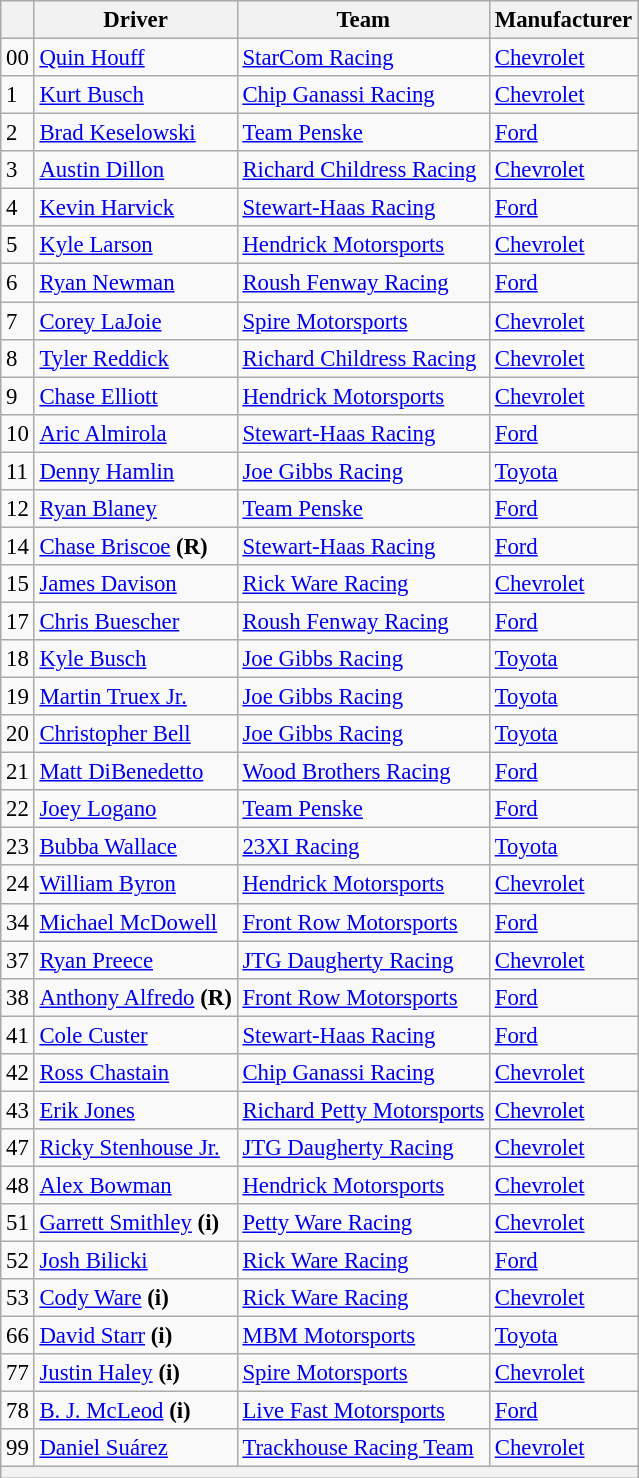<table class="wikitable" style="font-size:95%">
<tr>
<th></th>
<th>Driver</th>
<th>Team</th>
<th>Manufacturer</th>
</tr>
<tr>
<td>00</td>
<td><a href='#'>Quin Houff</a></td>
<td><a href='#'>StarCom Racing</a></td>
<td><a href='#'>Chevrolet</a></td>
</tr>
<tr>
<td>1</td>
<td><a href='#'>Kurt Busch</a></td>
<td><a href='#'>Chip Ganassi Racing</a></td>
<td><a href='#'>Chevrolet</a></td>
</tr>
<tr>
<td>2</td>
<td><a href='#'>Brad Keselowski</a></td>
<td><a href='#'>Team Penske</a></td>
<td><a href='#'>Ford</a></td>
</tr>
<tr>
<td>3</td>
<td><a href='#'>Austin Dillon</a></td>
<td><a href='#'>Richard Childress Racing</a></td>
<td><a href='#'>Chevrolet</a></td>
</tr>
<tr>
<td>4</td>
<td><a href='#'>Kevin Harvick</a></td>
<td><a href='#'>Stewart-Haas Racing</a></td>
<td><a href='#'>Ford</a></td>
</tr>
<tr>
<td>5</td>
<td><a href='#'>Kyle Larson</a></td>
<td><a href='#'>Hendrick Motorsports</a></td>
<td><a href='#'>Chevrolet</a></td>
</tr>
<tr>
<td>6</td>
<td><a href='#'>Ryan Newman</a></td>
<td><a href='#'>Roush Fenway Racing</a></td>
<td><a href='#'>Ford</a></td>
</tr>
<tr>
<td>7</td>
<td><a href='#'>Corey LaJoie</a></td>
<td><a href='#'>Spire Motorsports</a></td>
<td><a href='#'>Chevrolet</a></td>
</tr>
<tr>
<td>8</td>
<td><a href='#'>Tyler Reddick</a></td>
<td><a href='#'>Richard Childress Racing</a></td>
<td><a href='#'>Chevrolet</a></td>
</tr>
<tr>
<td>9</td>
<td><a href='#'>Chase Elliott</a></td>
<td><a href='#'>Hendrick Motorsports</a></td>
<td><a href='#'>Chevrolet</a></td>
</tr>
<tr>
<td>10</td>
<td><a href='#'>Aric Almirola</a></td>
<td><a href='#'>Stewart-Haas Racing</a></td>
<td><a href='#'>Ford</a></td>
</tr>
<tr>
<td>11</td>
<td><a href='#'>Denny Hamlin</a></td>
<td><a href='#'>Joe Gibbs Racing</a></td>
<td><a href='#'>Toyota</a></td>
</tr>
<tr>
<td>12</td>
<td><a href='#'>Ryan Blaney</a></td>
<td><a href='#'>Team Penske</a></td>
<td><a href='#'>Ford</a></td>
</tr>
<tr>
<td>14</td>
<td><a href='#'>Chase Briscoe</a> <strong>(R)</strong></td>
<td><a href='#'>Stewart-Haas Racing</a></td>
<td><a href='#'>Ford</a></td>
</tr>
<tr>
<td>15</td>
<td><a href='#'>James Davison</a></td>
<td><a href='#'>Rick Ware Racing</a></td>
<td><a href='#'>Chevrolet</a></td>
</tr>
<tr>
<td>17</td>
<td><a href='#'>Chris Buescher</a></td>
<td><a href='#'>Roush Fenway Racing</a></td>
<td><a href='#'>Ford</a></td>
</tr>
<tr>
<td>18</td>
<td><a href='#'>Kyle Busch</a></td>
<td><a href='#'>Joe Gibbs Racing</a></td>
<td><a href='#'>Toyota</a></td>
</tr>
<tr>
<td>19</td>
<td><a href='#'>Martin Truex Jr.</a></td>
<td><a href='#'>Joe Gibbs Racing</a></td>
<td><a href='#'>Toyota</a></td>
</tr>
<tr>
<td>20</td>
<td><a href='#'>Christopher Bell</a></td>
<td><a href='#'>Joe Gibbs Racing</a></td>
<td><a href='#'>Toyota</a></td>
</tr>
<tr>
<td>21</td>
<td><a href='#'>Matt DiBenedetto</a></td>
<td><a href='#'>Wood Brothers Racing</a></td>
<td><a href='#'>Ford</a></td>
</tr>
<tr>
<td>22</td>
<td><a href='#'>Joey Logano</a></td>
<td><a href='#'>Team Penske</a></td>
<td><a href='#'>Ford</a></td>
</tr>
<tr>
<td>23</td>
<td><a href='#'>Bubba Wallace</a></td>
<td><a href='#'>23XI Racing</a></td>
<td><a href='#'>Toyota</a></td>
</tr>
<tr>
<td>24</td>
<td><a href='#'>William Byron</a></td>
<td><a href='#'>Hendrick Motorsports</a></td>
<td><a href='#'>Chevrolet</a></td>
</tr>
<tr>
<td>34</td>
<td><a href='#'>Michael McDowell</a></td>
<td><a href='#'>Front Row Motorsports</a></td>
<td><a href='#'>Ford</a></td>
</tr>
<tr>
<td>37</td>
<td><a href='#'>Ryan Preece</a></td>
<td><a href='#'>JTG Daugherty Racing</a></td>
<td><a href='#'>Chevrolet</a></td>
</tr>
<tr>
<td>38</td>
<td><a href='#'>Anthony Alfredo</a> <strong>(R)</strong></td>
<td><a href='#'>Front Row Motorsports</a></td>
<td><a href='#'>Ford</a></td>
</tr>
<tr>
<td>41</td>
<td><a href='#'>Cole Custer</a></td>
<td><a href='#'>Stewart-Haas Racing</a></td>
<td><a href='#'>Ford</a></td>
</tr>
<tr>
<td>42</td>
<td><a href='#'>Ross Chastain</a></td>
<td><a href='#'>Chip Ganassi Racing</a></td>
<td><a href='#'>Chevrolet</a></td>
</tr>
<tr>
<td>43</td>
<td><a href='#'>Erik Jones</a></td>
<td><a href='#'>Richard Petty Motorsports</a></td>
<td><a href='#'>Chevrolet</a></td>
</tr>
<tr>
<td>47</td>
<td><a href='#'>Ricky Stenhouse Jr.</a></td>
<td><a href='#'>JTG Daugherty Racing</a></td>
<td><a href='#'>Chevrolet</a></td>
</tr>
<tr>
<td>48</td>
<td><a href='#'>Alex Bowman</a></td>
<td><a href='#'>Hendrick Motorsports</a></td>
<td><a href='#'>Chevrolet</a></td>
</tr>
<tr>
<td>51</td>
<td><a href='#'>Garrett Smithley</a> <strong>(i)</strong></td>
<td><a href='#'>Petty Ware Racing</a></td>
<td><a href='#'>Chevrolet</a></td>
</tr>
<tr>
<td>52</td>
<td><a href='#'>Josh Bilicki</a></td>
<td><a href='#'>Rick Ware Racing</a></td>
<td><a href='#'>Ford</a></td>
</tr>
<tr>
<td>53</td>
<td><a href='#'>Cody Ware</a> <strong>(i)</strong></td>
<td><a href='#'>Rick Ware Racing</a></td>
<td><a href='#'>Chevrolet</a></td>
</tr>
<tr>
<td>66</td>
<td><a href='#'>David Starr</a> <strong>(i)</strong></td>
<td><a href='#'>MBM Motorsports</a></td>
<td><a href='#'>Toyota</a></td>
</tr>
<tr>
<td>77</td>
<td><a href='#'>Justin Haley</a> <strong>(i)</strong></td>
<td><a href='#'>Spire Motorsports</a></td>
<td><a href='#'>Chevrolet</a></td>
</tr>
<tr>
<td>78</td>
<td><a href='#'>B. J. McLeod</a> <strong>(i)</strong></td>
<td><a href='#'>Live Fast Motorsports</a></td>
<td><a href='#'>Ford</a></td>
</tr>
<tr>
<td>99</td>
<td><a href='#'>Daniel Suárez</a></td>
<td><a href='#'>Trackhouse Racing Team</a></td>
<td><a href='#'>Chevrolet</a></td>
</tr>
<tr>
<th colspan="4"></th>
</tr>
</table>
